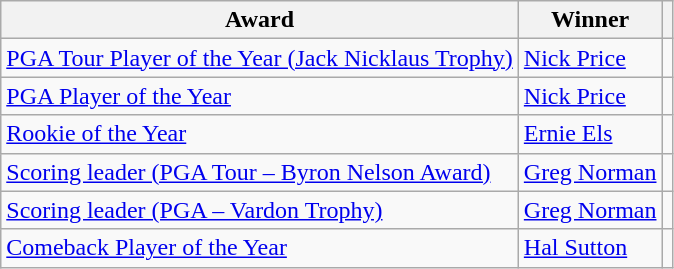<table class="wikitable">
<tr>
<th>Award</th>
<th>Winner</th>
<th></th>
</tr>
<tr>
<td><a href='#'>PGA Tour Player of the Year (Jack Nicklaus Trophy)</a></td>
<td> <a href='#'>Nick Price</a></td>
<td></td>
</tr>
<tr>
<td><a href='#'>PGA Player of the Year</a></td>
<td> <a href='#'>Nick Price</a></td>
<td></td>
</tr>
<tr>
<td><a href='#'>Rookie of the Year</a></td>
<td> <a href='#'>Ernie Els</a></td>
<td></td>
</tr>
<tr>
<td><a href='#'>Scoring leader (PGA Tour – Byron Nelson Award)</a></td>
<td> <a href='#'>Greg Norman</a></td>
<td></td>
</tr>
<tr>
<td><a href='#'>Scoring leader (PGA – Vardon Trophy)</a></td>
<td> <a href='#'>Greg Norman</a></td>
<td></td>
</tr>
<tr>
<td><a href='#'>Comeback Player of the Year</a></td>
<td> <a href='#'>Hal Sutton</a></td>
<td></td>
</tr>
</table>
